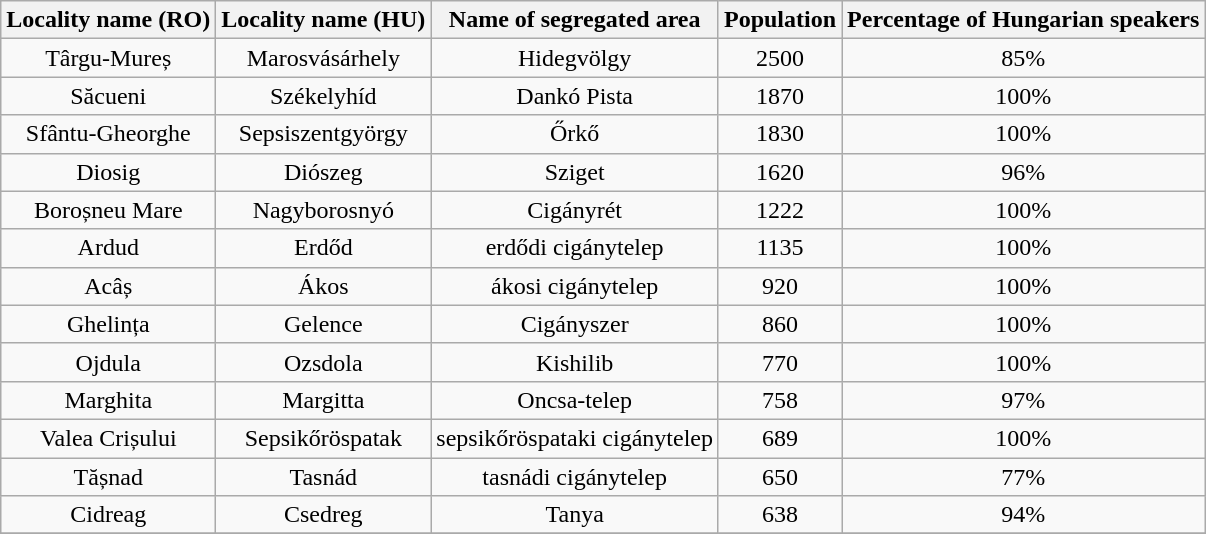<table class="wikitable sortable" style="text-align: center;" |->
<tr>
<th>Locality name (RO)</th>
<th>Locality name (HU)</th>
<th>Name of segregated area</th>
<th>Population</th>
<th>Percentage of Hungarian speakers</th>
</tr>
<tr>
<td>Târgu-Mureș</td>
<td>Marosvásárhely</td>
<td>Hidegvölgy</td>
<td>2500</td>
<td>85%</td>
</tr>
<tr>
<td>Săcueni</td>
<td>Székelyhíd</td>
<td>Dankó Pista</td>
<td>1870</td>
<td>100%</td>
</tr>
<tr>
<td>Sfântu-Gheorghe</td>
<td>Sepsiszentgyörgy</td>
<td>Őrkő</td>
<td>1830</td>
<td>100%</td>
</tr>
<tr>
<td>Diosig</td>
<td>Diószeg</td>
<td>Sziget</td>
<td>1620</td>
<td>96%</td>
</tr>
<tr>
<td>Boroșneu Mare</td>
<td>Nagyborosnyó</td>
<td>Cigányrét</td>
<td>1222</td>
<td>100%</td>
</tr>
<tr>
<td>Ardud</td>
<td>Erdőd</td>
<td>erdődi cigánytelep</td>
<td>1135</td>
<td>100%</td>
</tr>
<tr>
<td>Acâș</td>
<td>Ákos</td>
<td>ákosi cigánytelep</td>
<td>920</td>
<td>100%</td>
</tr>
<tr>
<td>Ghelința</td>
<td>Gelence</td>
<td>Cigányszer</td>
<td>860</td>
<td>100%</td>
</tr>
<tr>
<td>Ojdula</td>
<td>Ozsdola</td>
<td>Kishilib</td>
<td>770</td>
<td>100%</td>
</tr>
<tr>
<td>Marghita</td>
<td>Margitta</td>
<td>Oncsa-telep</td>
<td>758</td>
<td>97%</td>
</tr>
<tr>
<td>Valea Crișului</td>
<td>Sepsikőröspatak</td>
<td>sepsikőröspataki cigánytelep</td>
<td>689</td>
<td>100%</td>
</tr>
<tr>
<td>Tășnad</td>
<td>Tasnád</td>
<td>tasnádi cigánytelep</td>
<td>650</td>
<td>77%</td>
</tr>
<tr>
<td>Cidreag</td>
<td>Csedreg</td>
<td>Tanya</td>
<td>638</td>
<td>94%</td>
</tr>
<tr>
</tr>
</table>
